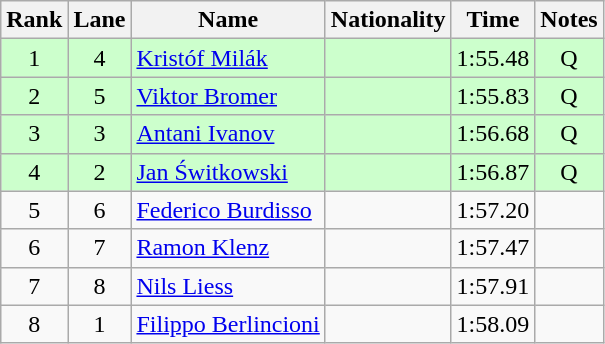<table class="wikitable sortable" style="text-align:center">
<tr>
<th>Rank</th>
<th>Lane</th>
<th>Name</th>
<th>Nationality</th>
<th>Time</th>
<th>Notes</th>
</tr>
<tr bgcolor=ccffcc>
<td>1</td>
<td>4</td>
<td align=left><a href='#'>Kristóf Milák</a></td>
<td align=left></td>
<td>1:55.48</td>
<td>Q</td>
</tr>
<tr bgcolor=ccffcc>
<td>2</td>
<td>5</td>
<td align=left><a href='#'>Viktor Bromer</a></td>
<td align=left></td>
<td>1:55.83</td>
<td>Q</td>
</tr>
<tr bgcolor=ccffcc>
<td>3</td>
<td>3</td>
<td align=left><a href='#'>Antani Ivanov</a></td>
<td align=left></td>
<td>1:56.68</td>
<td>Q</td>
</tr>
<tr bgcolor=ccffcc>
<td>4</td>
<td>2</td>
<td align=left><a href='#'>Jan Świtkowski</a></td>
<td align=left></td>
<td>1:56.87</td>
<td>Q</td>
</tr>
<tr>
<td>5</td>
<td>6</td>
<td align=left><a href='#'>Federico Burdisso</a></td>
<td align=left></td>
<td>1:57.20</td>
<td></td>
</tr>
<tr>
<td>6</td>
<td>7</td>
<td align=left><a href='#'>Ramon Klenz</a></td>
<td align=left></td>
<td>1:57.47</td>
<td></td>
</tr>
<tr>
<td>7</td>
<td>8</td>
<td align=left><a href='#'>Nils Liess</a></td>
<td align=left></td>
<td>1:57.91</td>
<td></td>
</tr>
<tr>
<td>8</td>
<td>1</td>
<td align=left><a href='#'>Filippo Berlincioni</a></td>
<td align=left></td>
<td>1:58.09</td>
<td></td>
</tr>
</table>
